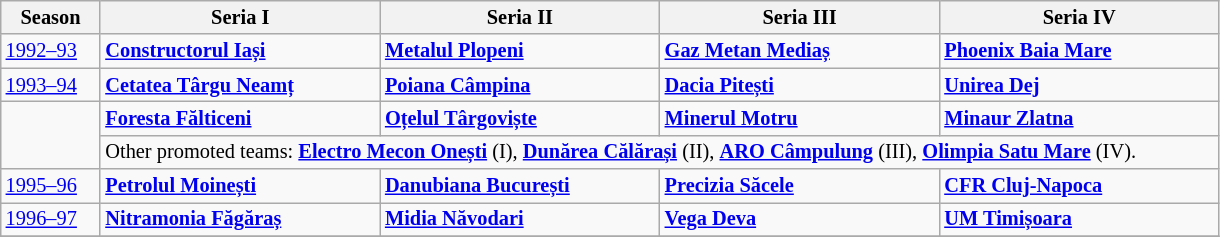<table class=wikitable style="font-size:85%">
<tr>
<th width="60">Season</th>
<th width="180">Seria I</th>
<th width="180">Seria II</th>
<th width="180">Seria III</th>
<th width="180">Seria IV</th>
</tr>
<tr>
<td><a href='#'>1992–93</a></td>
<td><strong><a href='#'>Constructorul Iași</a></strong></td>
<td><strong><a href='#'>Metalul Plopeni</a></strong></td>
<td><strong><a href='#'>Gaz Metan Mediaș</a></strong></td>
<td><strong><a href='#'>Phoenix Baia Mare</a></strong></td>
</tr>
<tr>
<td><a href='#'>1993–94</a></td>
<td><strong><a href='#'>Cetatea Târgu Neamț</a></strong></td>
<td><strong><a href='#'>Poiana Câmpina</a></strong></td>
<td><strong><a href='#'>Dacia Pitești</a></strong></td>
<td><strong><a href='#'>Unirea Dej</a></strong></td>
</tr>
<tr>
<td rowspan=2></td>
<td><strong><a href='#'>Foresta Fălticeni</a></strong></td>
<td><strong><a href='#'>Oțelul Târgoviște</a></strong></td>
<td><strong><a href='#'>Minerul Motru</a></strong></td>
<td><strong><a href='#'>Minaur Zlatna</a></strong></td>
</tr>
<tr>
<td colspan=9>Other promoted teams: <strong><a href='#'>Electro Mecon Onești</a></strong> (I), <strong><a href='#'>Dunărea Călărași</a></strong> (II), <strong><a href='#'>ARO Câmpulung</a></strong> (III), <strong><a href='#'>Olimpia Satu Mare</a></strong> (IV).</td>
</tr>
<tr>
<td><a href='#'>1995–96</a></td>
<td><strong><a href='#'>Petrolul Moinești</a></strong></td>
<td><strong><a href='#'>Danubiana București</a></strong></td>
<td><strong><a href='#'>Precizia Săcele</a></strong></td>
<td><strong><a href='#'>CFR Cluj-Napoca</a></strong></td>
</tr>
<tr>
<td><a href='#'>1996–97</a></td>
<td><strong><a href='#'>Nitramonia Făgăraș</a></strong></td>
<td><strong><a href='#'>Midia Năvodari</a></strong></td>
<td><strong><a href='#'>Vega Deva</a></strong></td>
<td><strong><a href='#'>UM Timișoara</a></strong></td>
</tr>
<tr>
</tr>
</table>
